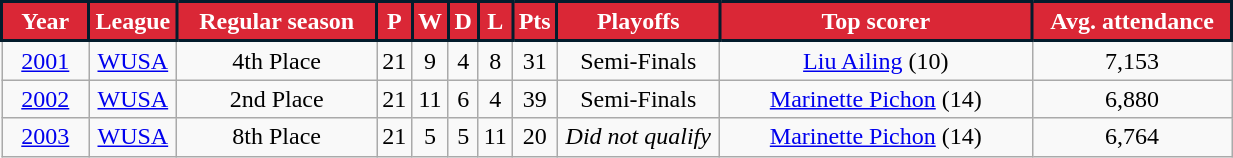<table class="wikitable sortable" style="text-align: center">
<tr>
<th style="background:#da2736; color:#FFFFFF; border:2px solid #041C2C; width:50px;">Year</th>
<th style="background:#da2736; color:#FFFFFF; border:2px solid #041C2C; width:50px;">League</th>
<th style="background:#da2736; color:#FFFFFF; border:2px solid #041C2C; width:125px;">Regular season</th>
<th style="background:#da2736; color:#FFFFFF; border:2px solid #041C2C;">P</th>
<th style="background:#da2736; color:#FFFFFF; border:2px solid #041C2C;">W</th>
<th style="background:#da2736; color:#FFFFFF; border:2px solid #041C2C;">D</th>
<th style="background:#da2736; color:#FFFFFF; border:2px solid #041C2C;">L</th>
<th style="background:#da2736; color:#FFFFFF; border:2px solid #041C2C;">Pts</th>
<th style="background:#da2736; color:#FFFFFF; border:2px solid #041C2C; width:100px;">Playoffs</th>
<th style="background:#da2736; color:#FFFFFF; border:2px solid #041C2C; width:200px;">Top scorer</th>
<th style="background:#da2736; color:#FFFFFF; border:2px solid #041C2C; width:125px;">Avg. attendance</th>
</tr>
<tr>
<td><a href='#'>2001</a></td>
<td><a href='#'>WUSA</a></td>
<td>4th Place</td>
<td>21</td>
<td>9</td>
<td>4</td>
<td>8</td>
<td>31</td>
<td>Semi-Finals</td>
<td> <a href='#'>Liu Ailing</a> (10)</td>
<td>7,153</td>
</tr>
<tr>
<td><a href='#'>2002</a></td>
<td><a href='#'>WUSA</a></td>
<td>2nd Place</td>
<td>21</td>
<td>11</td>
<td>6</td>
<td>4</td>
<td>39</td>
<td>Semi-Finals</td>
<td> <a href='#'>Marinette Pichon</a> (14)</td>
<td>6,880</td>
</tr>
<tr>
<td><a href='#'>2003</a></td>
<td><a href='#'>WUSA</a></td>
<td>8th Place</td>
<td>21</td>
<td>5</td>
<td>5</td>
<td>11</td>
<td>20</td>
<td><em>Did not qualify</em></td>
<td> <a href='#'>Marinette Pichon</a> (14)</td>
<td>6,764</td>
</tr>
</table>
